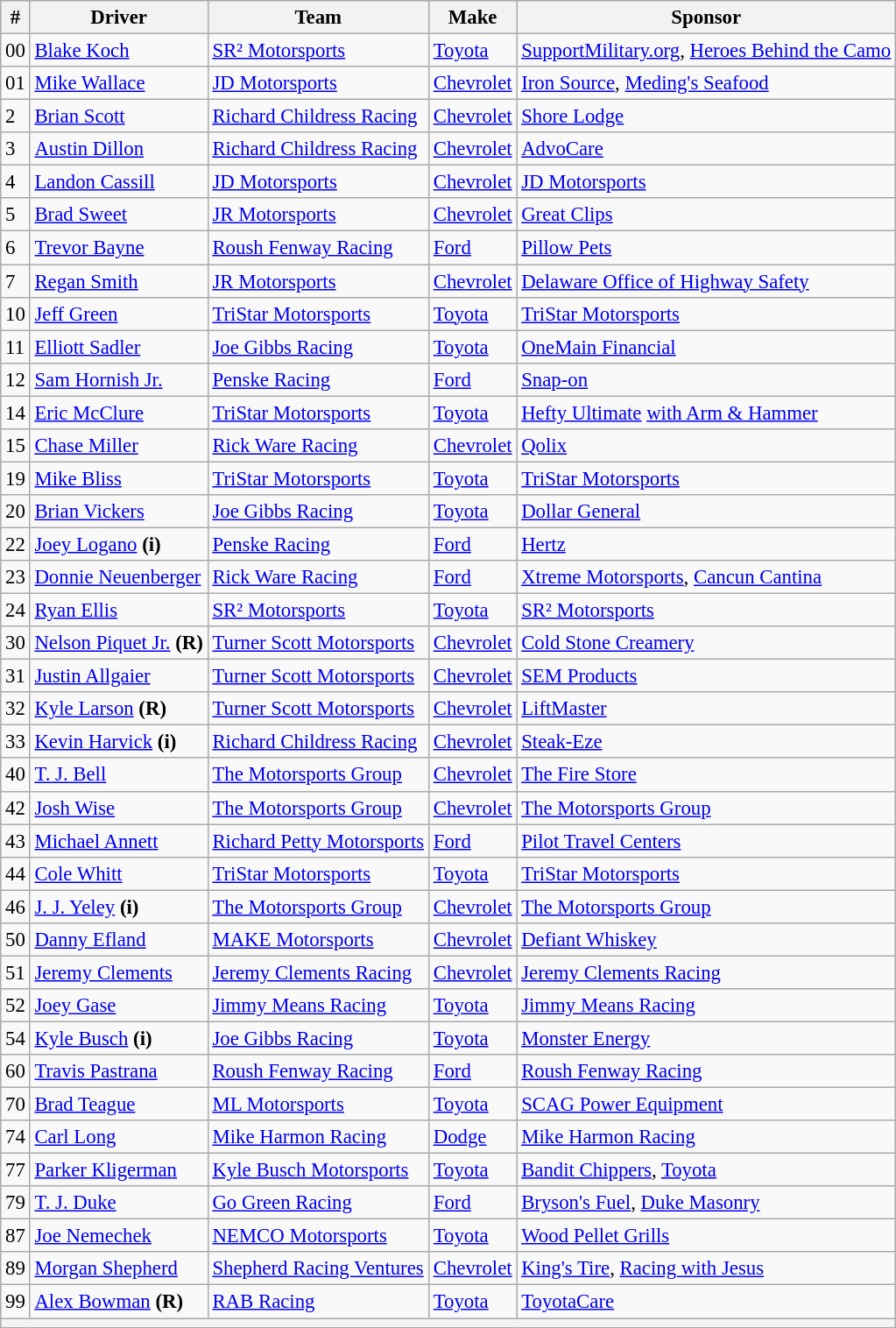<table class="wikitable" style="font-size:95%">
<tr>
<th>#</th>
<th>Driver</th>
<th>Team</th>
<th>Make</th>
<th>Sponsor</th>
</tr>
<tr>
<td>00</td>
<td><a href='#'>Blake Koch</a></td>
<td><a href='#'>SR² Motorsports</a></td>
<td><a href='#'>Toyota</a></td>
<td><a href='#'>SupportMilitary.org</a>, <a href='#'>Heroes Behind the Camo</a></td>
</tr>
<tr>
<td>01</td>
<td><a href='#'>Mike Wallace</a></td>
<td><a href='#'>JD Motorsports</a></td>
<td><a href='#'>Chevrolet</a></td>
<td><a href='#'>Iron Source</a>, <a href='#'>Meding's Seafood</a></td>
</tr>
<tr>
<td>2</td>
<td><a href='#'>Brian Scott</a></td>
<td><a href='#'>Richard Childress Racing</a></td>
<td><a href='#'>Chevrolet</a></td>
<td><a href='#'>Shore Lodge</a></td>
</tr>
<tr>
<td>3</td>
<td><a href='#'>Austin Dillon</a></td>
<td><a href='#'>Richard Childress Racing</a></td>
<td><a href='#'>Chevrolet</a></td>
<td><a href='#'>AdvoCare</a></td>
</tr>
<tr>
<td>4</td>
<td><a href='#'>Landon Cassill</a></td>
<td><a href='#'>JD Motorsports</a></td>
<td><a href='#'>Chevrolet</a></td>
<td><a href='#'>JD Motorsports</a></td>
</tr>
<tr>
<td>5</td>
<td><a href='#'>Brad Sweet</a></td>
<td><a href='#'>JR Motorsports</a></td>
<td><a href='#'>Chevrolet</a></td>
<td><a href='#'>Great Clips</a></td>
</tr>
<tr>
<td>6</td>
<td><a href='#'>Trevor Bayne</a></td>
<td><a href='#'>Roush Fenway Racing</a></td>
<td><a href='#'>Ford</a></td>
<td><a href='#'>Pillow Pets</a></td>
</tr>
<tr>
<td>7</td>
<td><a href='#'>Regan Smith</a></td>
<td><a href='#'>JR Motorsports</a></td>
<td><a href='#'>Chevrolet</a></td>
<td><a href='#'>Delaware Office of Highway Safety</a></td>
</tr>
<tr>
<td>10</td>
<td><a href='#'>Jeff Green</a></td>
<td><a href='#'>TriStar Motorsports</a></td>
<td><a href='#'>Toyota</a></td>
<td><a href='#'>TriStar Motorsports</a></td>
</tr>
<tr>
<td>11</td>
<td><a href='#'>Elliott Sadler</a></td>
<td><a href='#'>Joe Gibbs Racing</a></td>
<td><a href='#'>Toyota</a></td>
<td><a href='#'>OneMain Financial</a></td>
</tr>
<tr>
<td>12</td>
<td><a href='#'>Sam Hornish Jr.</a></td>
<td><a href='#'>Penske Racing</a></td>
<td><a href='#'>Ford</a></td>
<td><a href='#'>Snap-on</a></td>
</tr>
<tr>
<td>14</td>
<td><a href='#'>Eric McClure</a></td>
<td><a href='#'>TriStar Motorsports</a></td>
<td><a href='#'>Toyota</a></td>
<td><a href='#'>Hefty Ultimate</a> <a href='#'>with Arm & Hammer</a></td>
</tr>
<tr>
<td>15</td>
<td><a href='#'>Chase Miller</a></td>
<td><a href='#'>Rick Ware Racing</a></td>
<td><a href='#'>Chevrolet</a></td>
<td><a href='#'>Qolix</a></td>
</tr>
<tr>
<td>19</td>
<td><a href='#'>Mike Bliss</a></td>
<td><a href='#'>TriStar Motorsports</a></td>
<td><a href='#'>Toyota</a></td>
<td><a href='#'>TriStar Motorsports</a></td>
</tr>
<tr>
<td>20</td>
<td><a href='#'>Brian Vickers</a></td>
<td><a href='#'>Joe Gibbs Racing</a></td>
<td><a href='#'>Toyota</a></td>
<td><a href='#'>Dollar General</a></td>
</tr>
<tr>
<td>22</td>
<td><a href='#'>Joey Logano</a> <strong>(i)</strong></td>
<td><a href='#'>Penske Racing</a></td>
<td><a href='#'>Ford</a></td>
<td><a href='#'>Hertz</a></td>
</tr>
<tr>
<td>23</td>
<td><a href='#'>Donnie Neuenberger</a></td>
<td><a href='#'>Rick Ware Racing</a></td>
<td><a href='#'>Ford</a></td>
<td><a href='#'>Xtreme Motorsports</a>, <a href='#'>Cancun Cantina</a></td>
</tr>
<tr>
<td>24</td>
<td><a href='#'>Ryan Ellis</a></td>
<td><a href='#'>SR² Motorsports</a></td>
<td><a href='#'>Toyota</a></td>
<td><a href='#'>SR² Motorsports</a></td>
</tr>
<tr>
<td>30</td>
<td><a href='#'>Nelson Piquet Jr.</a> <strong>(R)</strong></td>
<td><a href='#'>Turner Scott Motorsports</a></td>
<td><a href='#'>Chevrolet</a></td>
<td><a href='#'>Cold Stone Creamery</a></td>
</tr>
<tr>
<td>31</td>
<td><a href='#'>Justin Allgaier</a></td>
<td><a href='#'>Turner Scott Motorsports</a></td>
<td><a href='#'>Chevrolet</a></td>
<td><a href='#'>SEM Products</a></td>
</tr>
<tr>
<td>32</td>
<td><a href='#'>Kyle Larson</a> <strong>(R)</strong></td>
<td><a href='#'>Turner Scott Motorsports</a></td>
<td><a href='#'>Chevrolet</a></td>
<td><a href='#'>LiftMaster</a></td>
</tr>
<tr>
<td>33</td>
<td><a href='#'>Kevin Harvick</a> <strong>(i)</strong></td>
<td><a href='#'>Richard Childress Racing</a></td>
<td><a href='#'>Chevrolet</a></td>
<td><a href='#'>Steak-Eze</a></td>
</tr>
<tr>
<td>40</td>
<td><a href='#'>T. J. Bell</a></td>
<td><a href='#'>The Motorsports Group</a></td>
<td><a href='#'>Chevrolet</a></td>
<td><a href='#'>The Fire Store</a></td>
</tr>
<tr>
<td>42</td>
<td><a href='#'>Josh Wise</a></td>
<td><a href='#'>The Motorsports Group</a></td>
<td><a href='#'>Chevrolet</a></td>
<td><a href='#'>The Motorsports Group</a></td>
</tr>
<tr>
<td>43</td>
<td><a href='#'>Michael Annett</a></td>
<td><a href='#'>Richard Petty Motorsports</a></td>
<td><a href='#'>Ford</a></td>
<td><a href='#'>Pilot Travel Centers</a></td>
</tr>
<tr>
<td>44</td>
<td><a href='#'>Cole Whitt</a></td>
<td><a href='#'>TriStar Motorsports</a></td>
<td><a href='#'>Toyota</a></td>
<td><a href='#'>TriStar Motorsports</a></td>
</tr>
<tr>
<td>46</td>
<td><a href='#'>J. J. Yeley</a> <strong>(i)</strong></td>
<td><a href='#'>The Motorsports Group</a></td>
<td><a href='#'>Chevrolet</a></td>
<td><a href='#'>The Motorsports Group</a></td>
</tr>
<tr>
<td>50</td>
<td><a href='#'>Danny Efland</a></td>
<td><a href='#'>MAKE Motorsports</a></td>
<td><a href='#'>Chevrolet</a></td>
<td><a href='#'>Defiant Whiskey</a></td>
</tr>
<tr>
<td>51</td>
<td><a href='#'>Jeremy Clements</a></td>
<td><a href='#'>Jeremy Clements Racing</a></td>
<td><a href='#'>Chevrolet</a></td>
<td><a href='#'>Jeremy Clements Racing</a></td>
</tr>
<tr>
<td>52</td>
<td><a href='#'>Joey Gase</a></td>
<td><a href='#'>Jimmy Means Racing</a></td>
<td><a href='#'>Toyota</a></td>
<td><a href='#'>Jimmy Means Racing</a></td>
</tr>
<tr>
<td>54</td>
<td><a href='#'>Kyle Busch</a> <strong>(i)</strong></td>
<td><a href='#'>Joe Gibbs Racing</a></td>
<td><a href='#'>Toyota</a></td>
<td><a href='#'>Monster Energy</a></td>
</tr>
<tr>
<td>60</td>
<td><a href='#'>Travis Pastrana</a></td>
<td><a href='#'>Roush Fenway Racing</a></td>
<td><a href='#'>Ford</a></td>
<td><a href='#'>Roush Fenway Racing</a></td>
</tr>
<tr>
<td>70</td>
<td><a href='#'>Brad Teague</a></td>
<td><a href='#'>ML Motorsports</a></td>
<td><a href='#'>Toyota</a></td>
<td><a href='#'>SCAG Power Equipment</a></td>
</tr>
<tr>
<td>74</td>
<td><a href='#'>Carl Long</a></td>
<td><a href='#'>Mike Harmon Racing</a></td>
<td><a href='#'>Dodge</a></td>
<td><a href='#'>Mike Harmon Racing</a></td>
</tr>
<tr>
<td>77</td>
<td><a href='#'>Parker Kligerman</a></td>
<td><a href='#'>Kyle Busch Motorsports</a></td>
<td><a href='#'>Toyota</a></td>
<td><a href='#'>Bandit Chippers</a>, <a href='#'>Toyota</a></td>
</tr>
<tr>
<td>79</td>
<td><a href='#'>T. J. Duke</a></td>
<td><a href='#'>Go Green Racing</a></td>
<td><a href='#'>Ford</a></td>
<td><a href='#'>Bryson's Fuel</a>, <a href='#'>Duke Masonry</a></td>
</tr>
<tr>
<td>87</td>
<td><a href='#'>Joe Nemechek</a></td>
<td><a href='#'>NEMCO Motorsports</a></td>
<td><a href='#'>Toyota</a></td>
<td><a href='#'>Wood Pellet Grills</a></td>
</tr>
<tr>
<td>89</td>
<td><a href='#'>Morgan Shepherd</a></td>
<td><a href='#'>Shepherd Racing Ventures</a></td>
<td><a href='#'>Chevrolet</a></td>
<td><a href='#'>King's Tire</a>, <a href='#'>Racing with Jesus</a></td>
</tr>
<tr>
<td>99</td>
<td><a href='#'>Alex Bowman</a> <strong>(R)</strong></td>
<td><a href='#'>RAB Racing</a></td>
<td><a href='#'>Toyota</a></td>
<td><a href='#'>ToyotaCare</a></td>
</tr>
<tr>
<th colspan="5"></th>
</tr>
</table>
